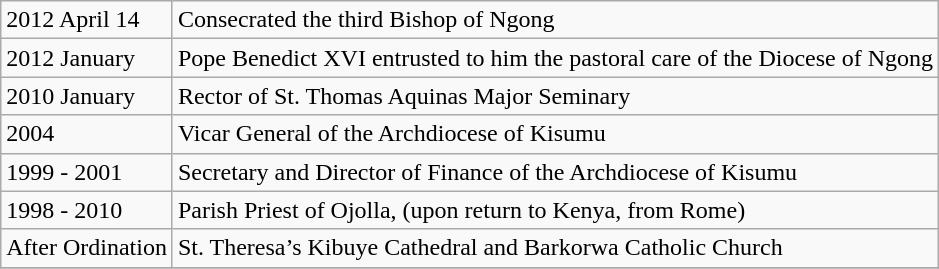<table class="wikitable" style="text-align:justify">
<tr>
<td>2012 April 14</td>
<td>Consecrated the third Bishop of Ngong</td>
</tr>
<tr>
<td>2012 January</td>
<td>Pope Benedict XVI entrusted to him the pastoral care of the Diocese of Ngong</td>
</tr>
<tr>
<td>2010 January</td>
<td>Rector of St. Thomas  Aquinas Major Seminary</td>
</tr>
<tr>
<td>2004</td>
<td>Vicar General of the Archdiocese of Kisumu</td>
</tr>
<tr>
<td>1999 - 2001</td>
<td>Secretary and Director of Finance of the Archdiocese of Kisumu</td>
</tr>
<tr>
<td>1998 - 2010</td>
<td>Parish Priest of Ojolla, (upon return to Kenya, from Rome)</td>
</tr>
<tr>
<td>After Ordination</td>
<td>St. Theresa’s Kibuye Cathedral and Barkorwa Catholic Church</td>
</tr>
<tr>
</tr>
</table>
